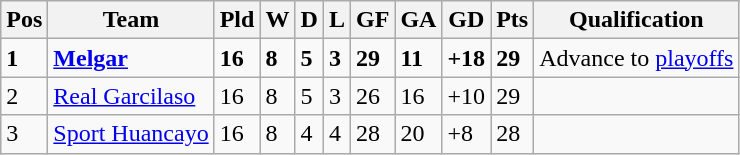<table class="wikitable">
<tr>
<th><abbr>Pos</abbr></th>
<th>Team</th>
<th><abbr>Pld</abbr></th>
<th><abbr>W</abbr></th>
<th><abbr>D</abbr></th>
<th><abbr>L</abbr></th>
<th><abbr>GF</abbr></th>
<th><abbr>GA</abbr></th>
<th><abbr>GD</abbr></th>
<th><abbr>Pts</abbr></th>
<th><strong>Qualification</strong></th>
</tr>
<tr>
<td><strong>1</strong></td>
<td><a href='#'><strong>Melgar</strong></a></td>
<td><strong>16</strong></td>
<td><strong>8</strong></td>
<td><strong>5</strong></td>
<td><strong>3</strong></td>
<td><strong>29</strong></td>
<td><strong>11</strong></td>
<td><strong>+18</strong></td>
<td><strong>29</strong></td>
<td>Advance to <a href='#'>playoffs</a></td>
</tr>
<tr>
<td>2</td>
<td><a href='#'>Real Garcilaso</a></td>
<td>16</td>
<td>8</td>
<td>5</td>
<td>3</td>
<td>26</td>
<td>16</td>
<td>+10</td>
<td>29</td>
<td></td>
</tr>
<tr>
<td>3</td>
<td><a href='#'>Sport Huancayo</a></td>
<td>16</td>
<td>8</td>
<td>4</td>
<td>4</td>
<td>28</td>
<td>20</td>
<td>+8</td>
<td>28</td>
<td></td>
</tr>
</table>
